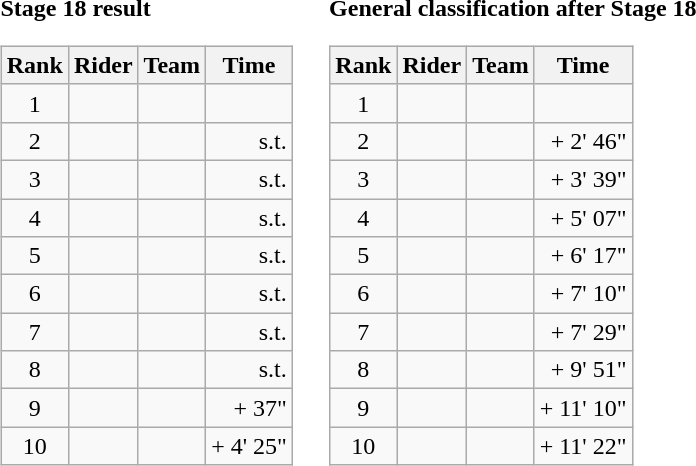<table>
<tr>
<td><strong>Stage 18 result</strong><br><table class="wikitable">
<tr>
<th scope="col">Rank</th>
<th scope="col">Rider</th>
<th scope="col">Team</th>
<th scope="col">Time</th>
</tr>
<tr>
<td style="text-align:center;">1</td>
<td></td>
<td></td>
<td style="text-align:right;"></td>
</tr>
<tr>
<td style="text-align:center;">2</td>
<td></td>
<td></td>
<td style="text-align:right;">s.t.</td>
</tr>
<tr>
<td style="text-align:center;">3</td>
<td></td>
<td></td>
<td style="text-align:right;">s.t.</td>
</tr>
<tr>
<td style="text-align:center;">4</td>
<td></td>
<td></td>
<td style="text-align:right;">s.t.</td>
</tr>
<tr>
<td style="text-align:center;">5</td>
<td></td>
<td></td>
<td style="text-align:right;">s.t.</td>
</tr>
<tr>
<td style="text-align:center;">6</td>
<td></td>
<td></td>
<td style="text-align:right;">s.t.</td>
</tr>
<tr>
<td style="text-align:center;">7</td>
<td></td>
<td></td>
<td style="text-align:right;">s.t.</td>
</tr>
<tr>
<td style="text-align:center;">8</td>
<td></td>
<td></td>
<td style="text-align:right;">s.t.</td>
</tr>
<tr>
<td style="text-align:center;">9</td>
<td></td>
<td></td>
<td style="text-align:right;">+ 37"</td>
</tr>
<tr>
<td style="text-align:center;">10</td>
<td></td>
<td></td>
<td style="text-align:right;">+ 4' 25"</td>
</tr>
</table>
</td>
<td></td>
<td><strong>General classification after Stage 18</strong><br><table class="wikitable">
<tr>
<th scope="col">Rank</th>
<th scope="col">Rider</th>
<th scope="col">Team</th>
<th scope="col">Time</th>
</tr>
<tr>
<td style="text-align:center;">1</td>
<td></td>
<td></td>
<td style="text-align:right;"></td>
</tr>
<tr>
<td style="text-align:center;">2</td>
<td></td>
<td></td>
<td style="text-align:right;">+ 2' 46"</td>
</tr>
<tr>
<td style="text-align:center;">3</td>
<td></td>
<td></td>
<td style="text-align:right;">+ 3' 39"</td>
</tr>
<tr>
<td style="text-align:center;">4</td>
<td></td>
<td></td>
<td style="text-align:right;">+ 5' 07"</td>
</tr>
<tr>
<td style="text-align:center;">5</td>
<td></td>
<td></td>
<td style="text-align:right;">+ 6' 17"</td>
</tr>
<tr>
<td style="text-align:center;">6</td>
<td></td>
<td></td>
<td style="text-align:right;">+ 7' 10"</td>
</tr>
<tr>
<td style="text-align:center;">7</td>
<td></td>
<td></td>
<td style="text-align:right;">+ 7' 29"</td>
</tr>
<tr>
<td style="text-align:center;">8</td>
<td></td>
<td></td>
<td style="text-align:right;">+ 9' 51"</td>
</tr>
<tr>
<td style="text-align:center;">9</td>
<td></td>
<td></td>
<td style="text-align:right;">+ 11' 10"</td>
</tr>
<tr>
<td style="text-align:center;">10</td>
<td></td>
<td></td>
<td style="text-align:right;">+ 11' 22"</td>
</tr>
</table>
</td>
</tr>
</table>
